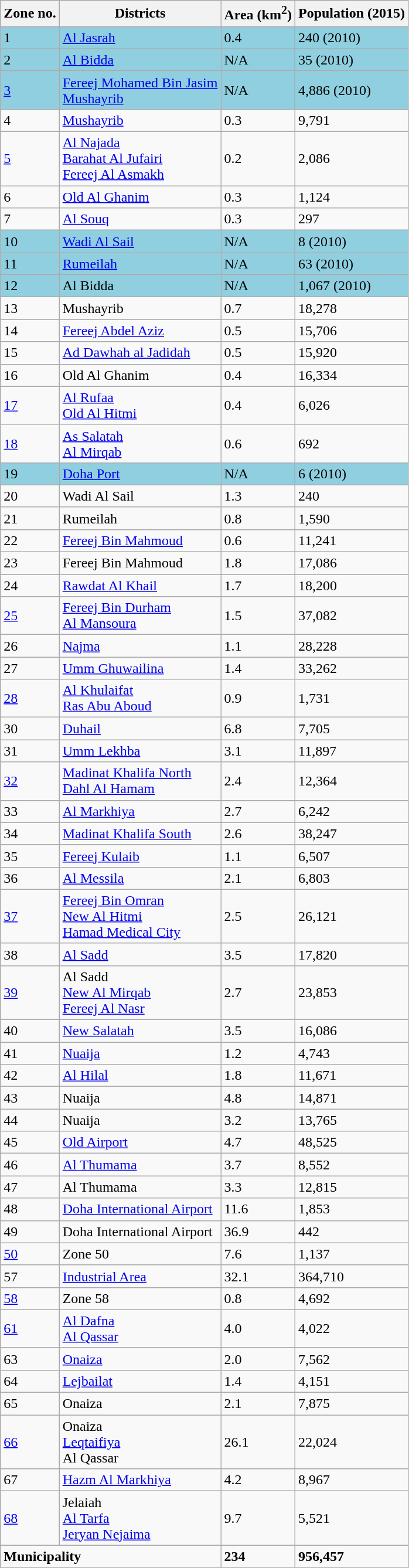<table class="wikitable">
<tr>
<th>Zone no.</th>
<th>Districts</th>
<th>Area (km<sup>2</sup>)</th>
<th>Population (2015)</th>
</tr>
<tr style="background:#8fcfdf;">
<td>1</td>
<td><a href='#'>Al Jasrah</a></td>
<td>0.4</td>
<td>240 (2010)</td>
</tr>
<tr style="background:#8fcfdf;">
<td>2</td>
<td><a href='#'>Al Bidda</a></td>
<td>N/A</td>
<td>35 (2010)</td>
</tr>
<tr style="background:#8fcfdf;">
<td><a href='#'>3</a></td>
<td><a href='#'>Fereej Mohamed Bin Jasim</a> <br> <a href='#'>Mushayrib</a></td>
<td>N/A</td>
<td>4,886 (2010)</td>
</tr>
<tr>
<td>4</td>
<td><a href='#'>Mushayrib</a></td>
<td>0.3</td>
<td>9,791</td>
</tr>
<tr>
<td><a href='#'>5</a></td>
<td><a href='#'>Al Najada</a> <br> <a href='#'>Barahat Al Jufairi</a> <br> <a href='#'>Fereej Al Asmakh</a></td>
<td>0.2</td>
<td>2,086</td>
</tr>
<tr>
<td>6</td>
<td><a href='#'>Old Al Ghanim</a></td>
<td>0.3</td>
<td>1,124</td>
</tr>
<tr>
<td>7</td>
<td><a href='#'>Al Souq</a></td>
<td>0.3</td>
<td>297</td>
</tr>
<tr style="background:#8fcfdf;">
<td>10</td>
<td><a href='#'>Wadi Al Sail</a></td>
<td>N/A</td>
<td>8 (2010)</td>
</tr>
<tr style="background:#8fcfdf;">
<td>11</td>
<td><a href='#'>Rumeilah</a></td>
<td>N/A</td>
<td>63 (2010)</td>
</tr>
<tr style="background:#8fcfdf;">
<td>12</td>
<td>Al Bidda</td>
<td>N/A</td>
<td>1,067 (2010)</td>
</tr>
<tr>
<td>13</td>
<td>Mushayrib</td>
<td>0.7</td>
<td>18,278</td>
</tr>
<tr>
<td>14</td>
<td><a href='#'>Fereej Abdel Aziz</a></td>
<td>0.5</td>
<td>15,706</td>
</tr>
<tr>
<td>15</td>
<td><a href='#'>Ad Dawhah al Jadidah</a></td>
<td>0.5</td>
<td>15,920</td>
</tr>
<tr>
<td>16</td>
<td>Old Al Ghanim</td>
<td>0.4</td>
<td>16,334</td>
</tr>
<tr>
<td><a href='#'>17</a></td>
<td><a href='#'>Al Rufaa</a> <br> <a href='#'>Old Al Hitmi</a></td>
<td>0.4</td>
<td>6,026</td>
</tr>
<tr>
<td><a href='#'>18</a></td>
<td><a href='#'>As Salatah</a> <br> <a href='#'>Al Mirqab</a></td>
<td>0.6</td>
<td>692</td>
</tr>
<tr style="background:#8fcfdf;">
<td>19</td>
<td><a href='#'>Doha Port</a></td>
<td>N/A</td>
<td>6 (2010)</td>
</tr>
<tr>
<td>20</td>
<td>Wadi Al Sail</td>
<td>1.3</td>
<td>240</td>
</tr>
<tr>
<td>21</td>
<td>Rumeilah</td>
<td>0.8</td>
<td>1,590</td>
</tr>
<tr>
<td>22</td>
<td><a href='#'>Fereej Bin Mahmoud</a></td>
<td>0.6</td>
<td>11,241</td>
</tr>
<tr>
<td>23</td>
<td>Fereej Bin Mahmoud</td>
<td>1.8</td>
<td>17,086</td>
</tr>
<tr>
<td>24</td>
<td><a href='#'>Rawdat Al Khail</a></td>
<td>1.7</td>
<td>18,200</td>
</tr>
<tr>
<td><a href='#'>25</a></td>
<td><a href='#'>Fereej Bin Durham</a> <br> <a href='#'>Al Mansoura</a></td>
<td>1.5</td>
<td>37,082</td>
</tr>
<tr>
<td>26</td>
<td><a href='#'>Najma</a></td>
<td>1.1</td>
<td>28,228</td>
</tr>
<tr>
<td>27</td>
<td><a href='#'>Umm Ghuwailina</a></td>
<td>1.4</td>
<td>33,262</td>
</tr>
<tr>
<td><a href='#'>28</a></td>
<td><a href='#'>Al Khulaifat</a> <br> <a href='#'>Ras Abu Aboud</a></td>
<td>0.9</td>
<td>1,731</td>
</tr>
<tr>
<td>30</td>
<td><a href='#'>Duhail</a></td>
<td>6.8</td>
<td>7,705</td>
</tr>
<tr>
<td>31</td>
<td><a href='#'>Umm Lekhba</a></td>
<td>3.1</td>
<td>11,897</td>
</tr>
<tr>
<td><a href='#'>32</a></td>
<td><a href='#'>Madinat Khalifa North</a> <br> <a href='#'>Dahl Al Hamam</a></td>
<td>2.4</td>
<td>12,364</td>
</tr>
<tr>
<td>33</td>
<td><a href='#'>Al Markhiya</a></td>
<td>2.7</td>
<td>6,242</td>
</tr>
<tr>
<td>34</td>
<td><a href='#'>Madinat Khalifa South</a></td>
<td>2.6</td>
<td>38,247</td>
</tr>
<tr>
<td>35</td>
<td><a href='#'>Fereej Kulaib</a></td>
<td>1.1</td>
<td>6,507</td>
</tr>
<tr>
<td>36</td>
<td><a href='#'>Al Messila</a></td>
<td>2.1</td>
<td>6,803</td>
</tr>
<tr>
<td><a href='#'>37</a></td>
<td><a href='#'>Fereej Bin Omran</a> <br> <a href='#'>New Al Hitmi</a> <br> <a href='#'>Hamad Medical City</a></td>
<td>2.5</td>
<td>26,121</td>
</tr>
<tr>
<td>38</td>
<td><a href='#'>Al Sadd</a></td>
<td>3.5</td>
<td>17,820</td>
</tr>
<tr>
<td><a href='#'>39</a></td>
<td>Al Sadd <br> <a href='#'>New Al Mirqab</a> <br> <a href='#'>Fereej Al Nasr</a></td>
<td>2.7</td>
<td>23,853</td>
</tr>
<tr>
<td>40</td>
<td><a href='#'>New Salatah</a></td>
<td>3.5</td>
<td>16,086</td>
</tr>
<tr>
<td>41</td>
<td><a href='#'>Nuaija</a></td>
<td>1.2</td>
<td>4,743</td>
</tr>
<tr>
<td>42</td>
<td><a href='#'>Al Hilal</a></td>
<td>1.8</td>
<td>11,671</td>
</tr>
<tr>
<td>43</td>
<td>Nuaija</td>
<td>4.8</td>
<td>14,871</td>
</tr>
<tr>
<td>44</td>
<td>Nuaija</td>
<td>3.2</td>
<td>13,765</td>
</tr>
<tr>
<td>45</td>
<td><a href='#'>Old Airport</a></td>
<td>4.7</td>
<td>48,525</td>
</tr>
<tr>
<td>46</td>
<td><a href='#'>Al Thumama</a></td>
<td>3.7</td>
<td>8,552</td>
</tr>
<tr>
<td>47</td>
<td>Al Thumama</td>
<td>3.3</td>
<td>12,815</td>
</tr>
<tr>
<td>48</td>
<td><a href='#'>Doha International Airport</a></td>
<td>11.6</td>
<td>1,853</td>
</tr>
<tr>
<td>49</td>
<td>Doha International Airport</td>
<td>36.9</td>
<td>442</td>
</tr>
<tr>
<td><a href='#'>50</a></td>
<td>Zone 50</td>
<td>7.6</td>
<td>1,137</td>
</tr>
<tr>
<td>57</td>
<td><a href='#'>Industrial Area</a></td>
<td>32.1</td>
<td>364,710</td>
</tr>
<tr>
<td><a href='#'>58</a></td>
<td>Zone 58</td>
<td>0.8</td>
<td>4,692</td>
</tr>
<tr>
<td><a href='#'>61</a></td>
<td><a href='#'>Al Dafna</a> <br> <a href='#'>Al Qassar</a></td>
<td>4.0</td>
<td>4,022</td>
</tr>
<tr>
<td>63</td>
<td><a href='#'>Onaiza</a></td>
<td>2.0</td>
<td>7,562</td>
</tr>
<tr>
<td>64</td>
<td><a href='#'>Lejbailat</a></td>
<td>1.4</td>
<td>4,151</td>
</tr>
<tr>
<td>65</td>
<td>Onaiza</td>
<td>2.1</td>
<td>7,875</td>
</tr>
<tr>
<td><a href='#'>66</a></td>
<td>Onaiza <br> <a href='#'>Leqtaifiya</a> <br> Al Qassar</td>
<td>26.1</td>
<td>22,024</td>
</tr>
<tr>
<td>67</td>
<td><a href='#'>Hazm Al Markhiya</a></td>
<td>4.2</td>
<td>8,967</td>
</tr>
<tr>
<td><a href='#'>68</a></td>
<td>Jelaiah <br> <a href='#'>Al Tarfa</a> <br> <a href='#'>Jeryan Nejaima</a></td>
<td>9.7</td>
<td>5,521</td>
</tr>
<tr>
<td colspan="2"><strong>Municipality</strong></td>
<td><strong>234</strong></td>
<td><strong>956,457</strong></td>
</tr>
</table>
